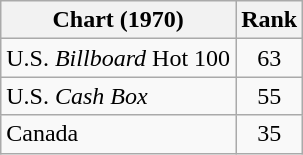<table class="wikitable sortable">
<tr>
<th>Chart (1970)</th>
<th>Rank</th>
</tr>
<tr>
<td>U.S. <em>Billboard</em> Hot 100</td>
<td style="text-align:center;">63</td>
</tr>
<tr>
<td>U.S. <em>Cash Box</em></td>
<td style="text-align:center;">55</td>
</tr>
<tr>
<td>Canada</td>
<td style="text-align:center;">35</td>
</tr>
</table>
